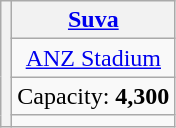<table class="wikitable" style="text-align:center">
<tr>
<th rowspan="4"></th>
<th><a href='#'>Suva</a></th>
</tr>
<tr>
<td><a href='#'>ANZ Stadium</a></td>
</tr>
<tr>
<td>Capacity: <strong>4,300</strong></td>
</tr>
<tr>
<td></td>
</tr>
</table>
